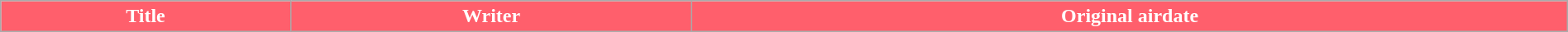<table class="wikitable plainrowheaders" style="width:100%; margin:auto;">
<tr style="color:white">
<th style="background:#FF5F6C; color:white;">Title</th>
<th style="background:#FF5F6C; color:white;">Writer</th>
<th style="background:#FF5F6C; color:white;">Original airdate<br>




</th>
</tr>
</table>
